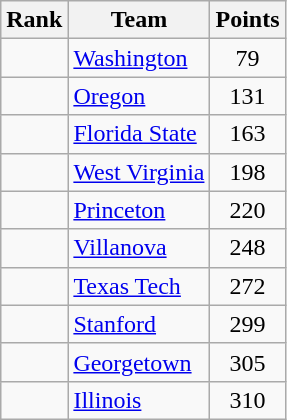<table class="wikitable sortable" style="text-align:center">
<tr>
<th>Rank</th>
<th>Team</th>
<th>Points</th>
</tr>
<tr>
<td></td>
<td align=left><a href='#'>Washington</a></td>
<td>79</td>
</tr>
<tr>
<td></td>
<td align=left><a href='#'>Oregon</a></td>
<td>131</td>
</tr>
<tr>
<td></td>
<td align=left><a href='#'>Florida State</a></td>
<td>163</td>
</tr>
<tr>
<td></td>
<td align=left><a href='#'>West Virginia</a></td>
<td>198</td>
</tr>
<tr>
<td></td>
<td align=left><a href='#'>Princeton</a></td>
<td>220</td>
</tr>
<tr>
<td></td>
<td align=left><a href='#'>Villanova</a></td>
<td>248</td>
</tr>
<tr>
<td></td>
<td align=left><a href='#'>Texas Tech</a></td>
<td>272</td>
</tr>
<tr>
<td></td>
<td align=left><a href='#'>Stanford</a></td>
<td>299</td>
</tr>
<tr>
<td></td>
<td align=left><a href='#'>Georgetown</a></td>
<td>305</td>
</tr>
<tr>
<td></td>
<td align=left><a href='#'>Illinois</a></td>
<td>310</td>
</tr>
</table>
